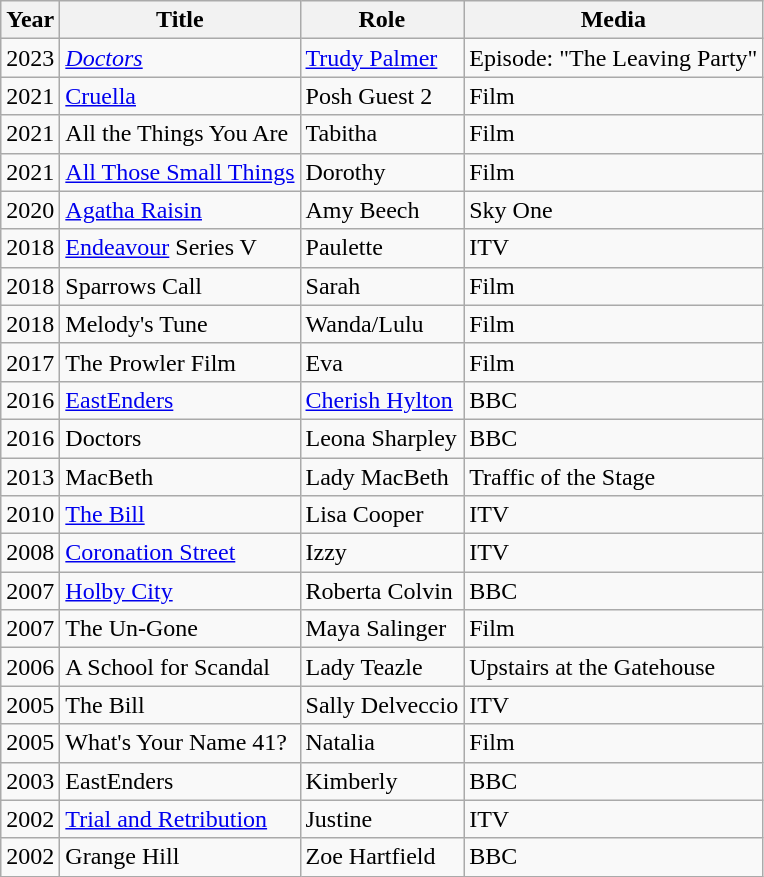<table class="wikitable">
<tr>
<th>Year</th>
<th>Title</th>
<th>Role</th>
<th>Media</th>
</tr>
<tr>
<td>2023</td>
<td><em><a href='#'>Doctors</a></em></td>
<td><a href='#'>Trudy Palmer</a></td>
<td>Episode: "The Leaving Party"</td>
</tr>
<tr>
<td>2021</td>
<td><a href='#'>Cruella</a></td>
<td>Posh Guest 2</td>
<td>Film</td>
</tr>
<tr>
<td>2021</td>
<td>All the Things You Are</td>
<td>Tabitha</td>
<td>Film</td>
</tr>
<tr>
<td>2021</td>
<td><a href='#'>All Those Small Things</a></td>
<td>Dorothy</td>
<td>Film</td>
</tr>
<tr>
<td>2020</td>
<td><a href='#'>Agatha Raisin</a></td>
<td>Amy Beech</td>
<td>Sky One</td>
</tr>
<tr>
<td>2018</td>
<td><a href='#'>Endeavour</a> Series V</td>
<td>Paulette</td>
<td>ITV</td>
</tr>
<tr>
<td>2018</td>
<td>Sparrows Call</td>
<td>Sarah</td>
<td>Film</td>
</tr>
<tr>
<td>2018</td>
<td>Melody's Tune</td>
<td>Wanda/Lulu</td>
<td>Film</td>
</tr>
<tr>
<td>2017</td>
<td>The Prowler Film</td>
<td>Eva</td>
<td>Film</td>
</tr>
<tr>
<td>2016</td>
<td><a href='#'>EastEnders</a></td>
<td><a href='#'>Cherish Hylton</a></td>
<td>BBC</td>
</tr>
<tr>
<td>2016</td>
<td>Doctors</td>
<td>Leona Sharpley</td>
<td>BBC</td>
</tr>
<tr>
<td>2013</td>
<td>MacBeth</td>
<td>Lady MacBeth</td>
<td>Traffic of the Stage</td>
</tr>
<tr>
<td>2010</td>
<td><a href='#'>The Bill</a></td>
<td>Lisa Cooper</td>
<td>ITV</td>
</tr>
<tr>
<td>2008</td>
<td><a href='#'>Coronation Street</a></td>
<td>Izzy</td>
<td>ITV</td>
</tr>
<tr>
<td>2007</td>
<td><a href='#'>Holby City</a></td>
<td>Roberta Colvin</td>
<td>BBC</td>
</tr>
<tr>
<td>2007</td>
<td>The Un-Gone</td>
<td>Maya Salinger</td>
<td>Film</td>
</tr>
<tr>
<td>2006</td>
<td>A School for Scandal</td>
<td>Lady Teazle</td>
<td>Upstairs at the Gatehouse</td>
</tr>
<tr>
<td>2005</td>
<td>The Bill</td>
<td>Sally Delveccio</td>
<td>ITV</td>
</tr>
<tr>
<td>2005</td>
<td>What's Your Name 41?</td>
<td>Natalia</td>
<td>Film</td>
</tr>
<tr>
<td>2003</td>
<td>EastEnders</td>
<td>Kimberly</td>
<td>BBC</td>
</tr>
<tr>
<td>2002</td>
<td><a href='#'>Trial and Retribution</a></td>
<td>Justine</td>
<td>ITV</td>
</tr>
<tr>
<td>2002</td>
<td>Grange Hill</td>
<td>Zoe Hartfield</td>
<td>BBC</td>
</tr>
</table>
